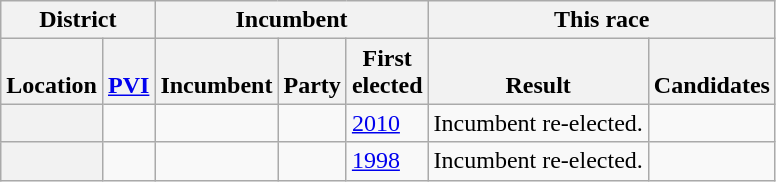<table class="wikitable sortable">
<tr valign=bottom>
<th colspan=2>District</th>
<th colspan=3>Incumbent</th>
<th colspan=2>This race</th>
</tr>
<tr valign=bottom>
<th>Location</th>
<th><a href='#'>PVI</a></th>
<th>Incumbent</th>
<th>Party</th>
<th>First<br>elected</th>
<th>Result</th>
<th>Candidates</th>
</tr>
<tr>
<th></th>
<td></td>
<td></td>
<td></td>
<td><a href='#'>2010</a></td>
<td>Incumbent re-elected.</td>
<td nowrap></td>
</tr>
<tr>
<th></th>
<td></td>
<td></td>
<td></td>
<td><a href='#'>1998</a></td>
<td>Incumbent re-elected.</td>
<td nowrap></td>
</tr>
</table>
